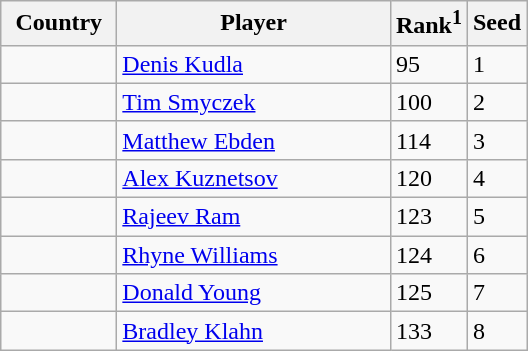<table class="sortable wikitable">
<tr>
<th width="70">Country</th>
<th width="175">Player</th>
<th>Rank<sup>1</sup></th>
<th>Seed</th>
</tr>
<tr>
<td></td>
<td><a href='#'>Denis Kudla</a></td>
<td>95</td>
<td>1</td>
</tr>
<tr>
<td></td>
<td><a href='#'>Tim Smyczek</a></td>
<td>100</td>
<td>2</td>
</tr>
<tr>
<td></td>
<td><a href='#'>Matthew Ebden</a></td>
<td>114</td>
<td>3</td>
</tr>
<tr>
<td></td>
<td><a href='#'>Alex Kuznetsov</a></td>
<td>120</td>
<td>4</td>
</tr>
<tr>
<td></td>
<td><a href='#'>Rajeev Ram</a></td>
<td>123</td>
<td>5</td>
</tr>
<tr>
<td></td>
<td><a href='#'>Rhyne Williams</a></td>
<td>124</td>
<td>6</td>
</tr>
<tr>
<td></td>
<td><a href='#'>Donald Young</a></td>
<td>125</td>
<td>7</td>
</tr>
<tr>
<td></td>
<td><a href='#'>Bradley Klahn</a></td>
<td>133</td>
<td>8<br></td>
</tr>
</table>
